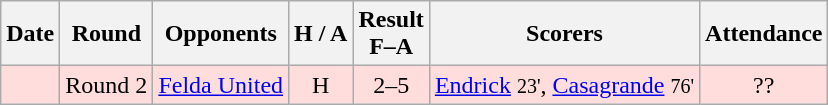<table class="wikitable" style="text-align:center">
<tr>
<th>Date</th>
<th>Round</th>
<th>Opponents</th>
<th>H / A</th>
<th>Result<br>F–A</th>
<th>Scorers</th>
<th>Attendance</th>
</tr>
<tr bgcolor="#ffdddd">
<td></td>
<td>Round 2</td>
<td><a href='#'>Felda United</a></td>
<td>H</td>
<td>2–5</td>
<td><a href='#'>Endrick</a> <small>23'</small>, <a href='#'>Casagrande</a> <small>76'</small></td>
<td>??</td>
</tr>
</table>
